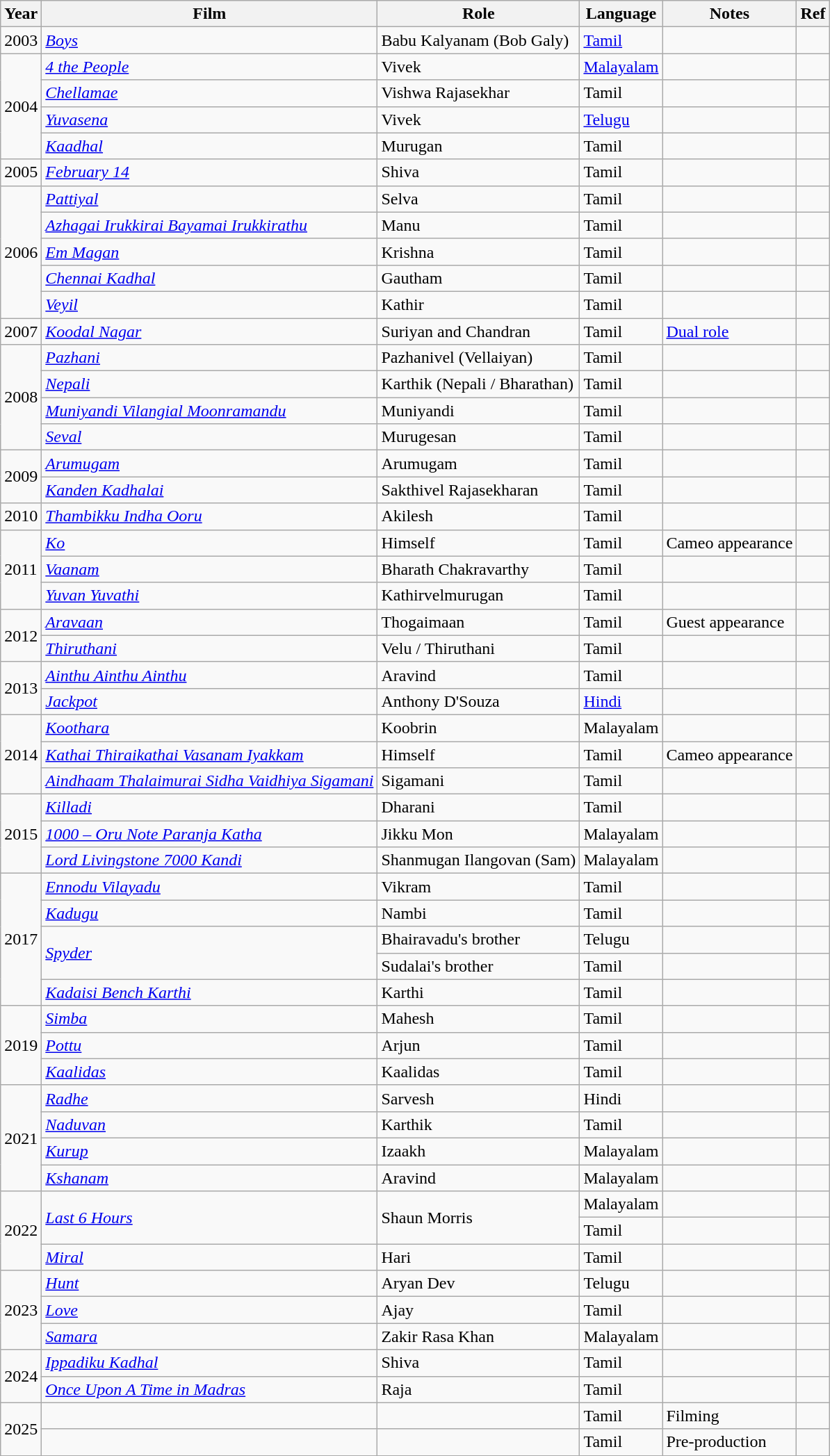<table class="wikitable sortable">
<tr>
<th>Year</th>
<th>Film</th>
<th>Role</th>
<th>Language</th>
<th>Notes</th>
<th>Ref</th>
</tr>
<tr>
<td>2003</td>
<td><em><a href='#'>Boys</a></em></td>
<td>Babu Kalyanam (Bob Galy)</td>
<td><a href='#'>Tamil</a></td>
<td></td>
<td></td>
</tr>
<tr>
<td rowspan="4">2004</td>
<td><em><a href='#'>4 the People</a></em></td>
<td>Vivek</td>
<td><a href='#'>Malayalam</a></td>
<td></td>
<td></td>
</tr>
<tr>
<td><em><a href='#'>Chellamae</a></em></td>
<td>Vishwa Rajasekhar</td>
<td>Tamil</td>
<td></td>
<td></td>
</tr>
<tr>
<td><em><a href='#'>Yuvasena</a></em></td>
<td>Vivek</td>
<td><a href='#'>Telugu</a></td>
<td></td>
<td></td>
</tr>
<tr>
<td><em><a href='#'>Kaadhal</a></em></td>
<td>Murugan</td>
<td>Tamil</td>
<td></td>
<td></td>
</tr>
<tr>
<td>2005</td>
<td><em><a href='#'>February 14</a></em></td>
<td>Shiva</td>
<td>Tamil</td>
<td></td>
<td></td>
</tr>
<tr>
<td rowspan="5">2006</td>
<td><em><a href='#'>Pattiyal</a></em></td>
<td>Selva</td>
<td>Tamil</td>
<td></td>
<td></td>
</tr>
<tr>
<td><em><a href='#'>Azhagai Irukkirai Bayamai Irukkirathu</a></em></td>
<td>Manu</td>
<td>Tamil</td>
<td></td>
<td></td>
</tr>
<tr>
<td><em><a href='#'>Em Magan</a></em></td>
<td>Krishna</td>
<td>Tamil</td>
<td></td>
<td></td>
</tr>
<tr>
<td><em><a href='#'>Chennai Kadhal</a></em></td>
<td>Gautham</td>
<td>Tamil</td>
<td></td>
<td></td>
</tr>
<tr>
<td><em><a href='#'>Veyil</a></em></td>
<td>Kathir</td>
<td>Tamil</td>
<td></td>
<td></td>
</tr>
<tr>
<td>2007</td>
<td><em><a href='#'>Koodal Nagar</a></em></td>
<td>Suriyan and Chandran</td>
<td>Tamil</td>
<td><a href='#'>Dual role</a></td>
<td></td>
</tr>
<tr>
<td rowspan="4">2008</td>
<td><em><a href='#'>Pazhani</a></em></td>
<td>Pazhanivel (Vellaiyan)</td>
<td>Tamil</td>
<td></td>
<td></td>
</tr>
<tr>
<td><em><a href='#'>Nepali</a></em></td>
<td>Karthik (Nepali / Bharathan)</td>
<td>Tamil</td>
<td></td>
<td></td>
</tr>
<tr>
<td><em><a href='#'>Muniyandi Vilangial Moonramandu</a></em></td>
<td>Muniyandi</td>
<td>Tamil</td>
<td></td>
<td></td>
</tr>
<tr>
<td><em><a href='#'>Seval</a></em></td>
<td>Murugesan</td>
<td>Tamil</td>
<td></td>
<td></td>
</tr>
<tr>
<td rowspan="2">2009</td>
<td><em><a href='#'>Arumugam</a></em></td>
<td>Arumugam</td>
<td>Tamil</td>
<td></td>
<td></td>
</tr>
<tr>
<td><em><a href='#'>Kanden Kadhalai</a></em></td>
<td>Sakthivel Rajasekharan</td>
<td>Tamil</td>
<td></td>
<td></td>
</tr>
<tr>
<td>2010</td>
<td><em><a href='#'>Thambikku Indha Ooru</a></em></td>
<td>Akilesh</td>
<td>Tamil</td>
<td></td>
<td></td>
</tr>
<tr>
<td rowspan="3">2011</td>
<td><em><a href='#'>Ko</a></em></td>
<td>Himself</td>
<td>Tamil</td>
<td>Cameo appearance</td>
<td></td>
</tr>
<tr>
<td><em><a href='#'>Vaanam</a></em></td>
<td>Bharath Chakravarthy</td>
<td>Tamil</td>
<td></td>
<td></td>
</tr>
<tr>
<td><em><a href='#'>Yuvan Yuvathi</a></em></td>
<td>Kathirvelmurugan</td>
<td>Tamil</td>
<td></td>
<td></td>
</tr>
<tr>
<td rowspan="2">2012</td>
<td><em><a href='#'>Aravaan</a></em></td>
<td>Thogaimaan</td>
<td>Tamil</td>
<td>Guest appearance</td>
<td></td>
</tr>
<tr>
<td><em><a href='#'>Thiruthani</a></em></td>
<td>Velu / Thiruthani</td>
<td>Tamil</td>
<td></td>
<td></td>
</tr>
<tr>
<td rowspan="2">2013</td>
<td><em><a href='#'>Ainthu Ainthu Ainthu</a></em></td>
<td>Aravind</td>
<td>Tamil</td>
<td></td>
<td></td>
</tr>
<tr>
<td><em><a href='#'>Jackpot</a></em></td>
<td>Anthony D'Souza</td>
<td><a href='#'>Hindi</a></td>
<td></td>
<td></td>
</tr>
<tr>
<td rowspan="3">2014</td>
<td><em><a href='#'>Koothara</a></em></td>
<td>Koobrin</td>
<td>Malayalam</td>
<td></td>
<td></td>
</tr>
<tr>
<td><em><a href='#'>Kathai Thiraikathai Vasanam Iyakkam</a></em></td>
<td>Himself</td>
<td>Tamil</td>
<td>Cameo appearance</td>
<td></td>
</tr>
<tr>
<td><em><a href='#'>Aindhaam Thalaimurai Sidha Vaidhiya Sigamani</a></em></td>
<td>Sigamani</td>
<td>Tamil</td>
<td></td>
<td></td>
</tr>
<tr>
<td rowspan="3">2015</td>
<td><em><a href='#'>Killadi</a></em></td>
<td>Dharani</td>
<td>Tamil</td>
<td></td>
<td></td>
</tr>
<tr>
<td><em><a href='#'>1000 – Oru Note Paranja Katha</a></em></td>
<td>Jikku Mon</td>
<td>Malayalam</td>
<td></td>
<td></td>
</tr>
<tr>
<td><em><a href='#'>Lord Livingstone 7000 Kandi</a></em></td>
<td>Shanmugan Ilangovan (Sam)</td>
<td>Malayalam</td>
<td></td>
<td></td>
</tr>
<tr>
<td rowspan="5">2017</td>
<td><em><a href='#'>Ennodu Vilayadu</a></em></td>
<td>Vikram</td>
<td>Tamil</td>
<td></td>
<td></td>
</tr>
<tr>
<td><em><a href='#'>Kadugu</a></em></td>
<td>Nambi</td>
<td>Tamil</td>
<td></td>
<td></td>
</tr>
<tr>
<td rowspan="2"><em><a href='#'>Spyder</a></em></td>
<td>Bhairavadu's brother</td>
<td>Telugu</td>
<td></td>
<td></td>
</tr>
<tr>
<td>Sudalai's brother</td>
<td>Tamil</td>
<td></td>
<td></td>
</tr>
<tr>
<td><em><a href='#'>Kadaisi Bench Karthi</a></em></td>
<td>Karthi</td>
<td>Tamil</td>
<td></td>
<td></td>
</tr>
<tr>
<td rowspan="3">2019</td>
<td><em><a href='#'>Simba</a></em></td>
<td>Mahesh</td>
<td>Tamil</td>
<td></td>
<td></td>
</tr>
<tr>
<td><em><a href='#'>Pottu</a></em></td>
<td>Arjun</td>
<td>Tamil</td>
<td></td>
<td></td>
</tr>
<tr>
<td><em><a href='#'>Kaalidas</a></em></td>
<td>Kaalidas</td>
<td>Tamil</td>
<td></td>
<td></td>
</tr>
<tr>
<td rowspan="4">2021</td>
<td><em><a href='#'>Radhe</a></em></td>
<td>Sarvesh</td>
<td>Hindi</td>
<td></td>
<td></td>
</tr>
<tr>
<td><em><a href='#'>Naduvan</a></em></td>
<td>Karthik</td>
<td>Tamil</td>
<td></td>
<td></td>
</tr>
<tr>
<td><em><a href='#'>Kurup</a></em></td>
<td>Izaakh</td>
<td>Malayalam</td>
<td></td>
<td></td>
</tr>
<tr>
<td><em><a href='#'>Kshanam</a></em></td>
<td>Aravind</td>
<td>Malayalam</td>
<td></td>
<td></td>
</tr>
<tr>
<td rowspan="3">2022</td>
<td rowspan="2"><em><a href='#'>Last 6 Hours</a></em></td>
<td rowspan="2">Shaun Morris</td>
<td>Malayalam</td>
<td></td>
<td></td>
</tr>
<tr>
<td>Tamil</td>
<td></td>
<td></td>
</tr>
<tr>
<td><em><a href='#'>Miral</a></em></td>
<td>Hari</td>
<td>Tamil</td>
<td></td>
<td></td>
</tr>
<tr>
<td rowspan="3">2023</td>
<td><em><a href='#'>Hunt</a></em></td>
<td>Aryan Dev</td>
<td>Telugu</td>
<td></td>
<td></td>
</tr>
<tr>
<td><em><a href='#'>Love</a></em></td>
<td>Ajay</td>
<td>Tamil</td>
<td></td>
<td></td>
</tr>
<tr>
<td><em><a href='#'>Samara</a></em></td>
<td>Zakir Rasa Khan</td>
<td>Malayalam</td>
<td></td>
<td></td>
</tr>
<tr>
<td rowspan="2">2024</td>
<td><em><a href='#'>Ippadiku Kadhal</a></em></td>
<td>Shiva</td>
<td>Tamil</td>
<td></td>
<td></td>
</tr>
<tr>
<td><em><a href='#'>Once Upon A Time in Madras</a></em></td>
<td>Raja</td>
<td>Tamil</td>
<td></td>
<td></td>
</tr>
<tr>
<td rowspan="2">2025</td>
<td></td>
<td></td>
<td>Tamil</td>
<td>Filming</td>
<td></td>
</tr>
<tr>
<td></td>
<td></td>
<td>Tamil</td>
<td>Pre-production</td>
<td></td>
</tr>
</table>
